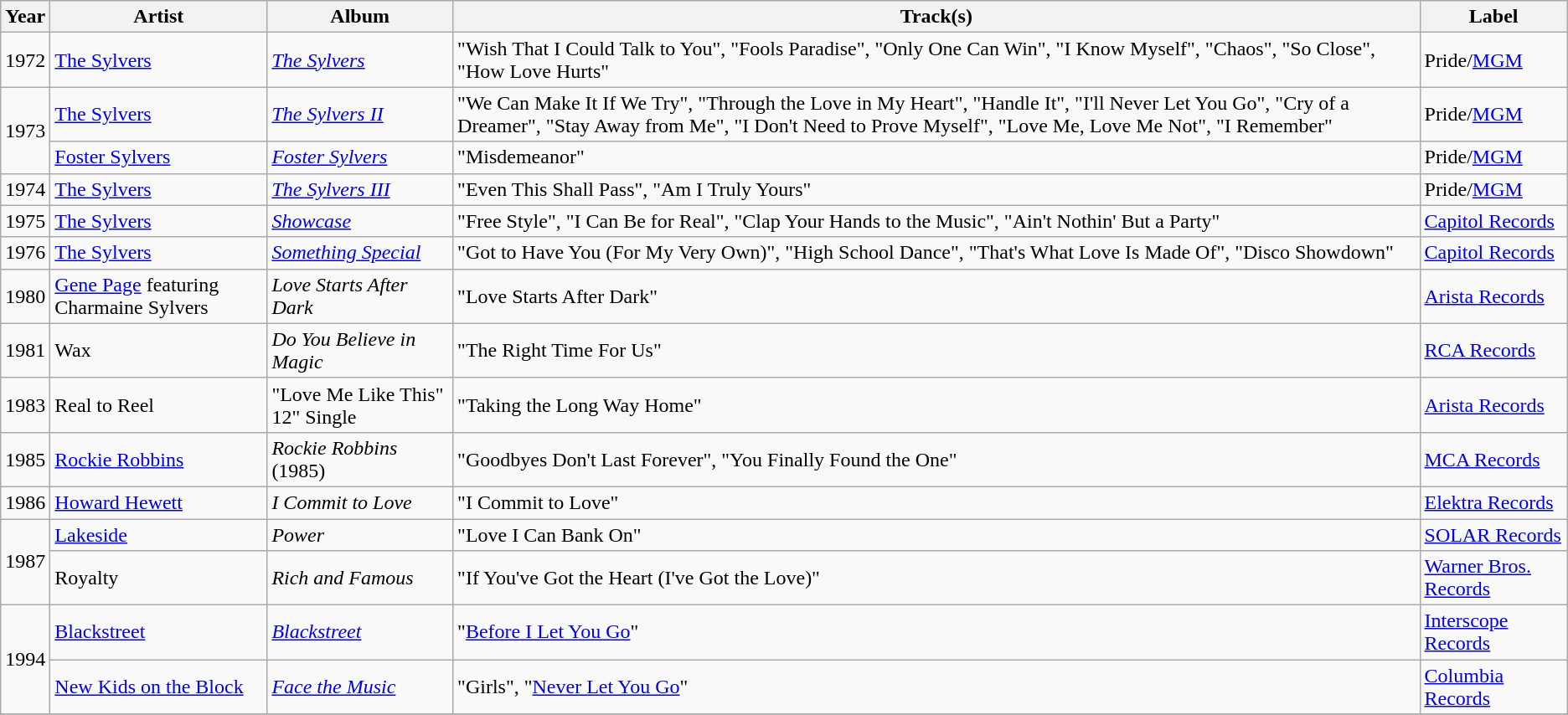<table class="wikitable">
<tr>
<th>Year</th>
<th>Artist</th>
<th>Album</th>
<th>Track(s)</th>
<th>Label</th>
</tr>
<tr>
<td rowspan="1">1972</td>
<td><a href='#'>The Sylvers</a></td>
<td><em><a href='#'>The Sylvers</a></em></td>
<td>"Wish That I Could Talk to You", "Fools Paradise", "Only One Can Win", "I Know Myself", "Chaos", "So Close", "How Love Hurts"</td>
<td>Pride/<a href='#'>MGM</a></td>
</tr>
<tr>
<td rowspan="2">1973</td>
<td><a href='#'>The Sylvers</a></td>
<td><em><a href='#'>The Sylvers II</a></em></td>
<td>"We Can Make It If We Try", "Through the Love in My Heart", "Handle It", "I'll Never Let You Go", "Cry of a Dreamer", "Stay Away from Me", "I Don't Need to Prove Myself", "Love Me, Love Me Not", "I Remember"</td>
<td>Pride/<a href='#'>MGM</a></td>
</tr>
<tr>
<td><a href='#'>Foster Sylvers</a></td>
<td><em><a href='#'>Foster Sylvers</a></em></td>
<td>"Misdemeanor"</td>
<td>Pride/<a href='#'>MGM</a></td>
</tr>
<tr>
<td rowspan="1">1974</td>
<td><a href='#'>The Sylvers</a></td>
<td><em><a href='#'>The Sylvers III</a></em></td>
<td>"Even This Shall Pass", "Am I Truly Yours"</td>
<td>Pride/<a href='#'>MGM</a></td>
</tr>
<tr>
<td rowspan="1">1975</td>
<td><a href='#'>The Sylvers</a></td>
<td><em><a href='#'>Showcase</a></em></td>
<td>"Free Style", "I Can Be for Real", "Clap Your Hands to the Music", "Ain't Nothin' But a Party"</td>
<td><a href='#'>Capitol Records</a></td>
</tr>
<tr>
<td rowspan="1">1976</td>
<td><a href='#'>The Sylvers</a></td>
<td><em><a href='#'>Something Special</a></em></td>
<td>"Got to Have You (For My Very Own)", "High School Dance", "That's What Love Is Made Of", "Disco Showdown"</td>
<td><a href='#'>Capitol Records</a></td>
</tr>
<tr>
<td rowspan="1">1980</td>
<td><a href='#'>Gene Page</a> featuring Charmaine Sylvers</td>
<td><em>Love Starts After Dark</em></td>
<td>"Love Starts After Dark"</td>
<td><a href='#'>Arista Records</a></td>
</tr>
<tr>
<td rowspan="1">1981</td>
<td>Wax</td>
<td><em>Do You Believe in Magic</em></td>
<td>"The Right Time For Us"</td>
<td><a href='#'>RCA Records</a></td>
</tr>
<tr>
<td rowspan="1">1983</td>
<td>Real to Reel</td>
<td>"Love Me Like This" 12" Single</td>
<td>"Taking the Long Way Home"</td>
<td><a href='#'>Arista Records</a></td>
</tr>
<tr>
<td rowspan="1">1985</td>
<td><a href='#'>Rockie Robbins</a></td>
<td><em>Rockie Robbins</em> (1985)</td>
<td>"Goodbyes Don't Last Forever", "You Finally Found the One"</td>
<td><a href='#'>MCA Records</a></td>
</tr>
<tr>
<td rowspan="1">1986</td>
<td><a href='#'>Howard Hewett</a></td>
<td><em>I Commit to Love</em></td>
<td>"I Commit to Love"</td>
<td><a href='#'>Elektra Records</a></td>
</tr>
<tr>
<td rowspan="2">1987</td>
<td><a href='#'>Lakeside</a></td>
<td><em>Power</em></td>
<td>"Love I Can Bank On"</td>
<td><a href='#'>SOLAR Records</a></td>
</tr>
<tr>
<td>Royalty</td>
<td><em>Rich and Famous</em></td>
<td>"If You've Got the Heart (I've Got the Love)"</td>
<td><a href='#'>Warner Bros. Records</a></td>
</tr>
<tr>
<td rowspan="2">1994</td>
<td><a href='#'>Blackstreet</a></td>
<td><em><a href='#'>Blackstreet</a></em></td>
<td>"<a href='#'>Before I Let You Go</a>"</td>
<td><a href='#'>Interscope Records</a></td>
</tr>
<tr>
<td><a href='#'>New Kids on the Block</a></td>
<td><em><a href='#'>Face the Music</a></em></td>
<td>"Girls", "<a href='#'>Never Let You Go</a>"</td>
<td><a href='#'>Columbia Records</a></td>
</tr>
<tr>
</tr>
</table>
